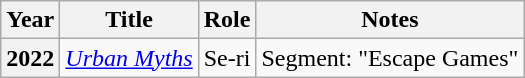<table class="wikitable sortable plainrowheaders">
<tr>
<th scope="col">Year</th>
<th scope="col">Title</th>
<th scope="col">Role</th>
<th scope="col">Notes</th>
</tr>
<tr>
<th scope="row">2022</th>
<td><em><a href='#'>Urban Myths</a></em></td>
<td>Se-ri</td>
<td>Segment: "Escape Games"</td>
</tr>
</table>
